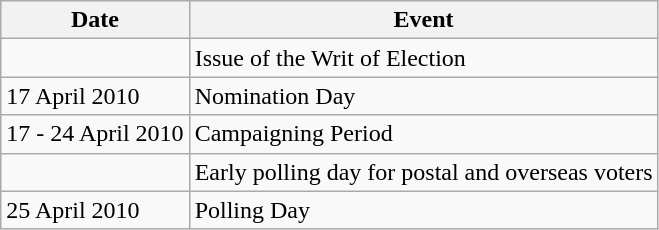<table class="wikitable">
<tr>
<th>Date</th>
<th>Event</th>
</tr>
<tr>
<td></td>
<td>Issue of the Writ of Election</td>
</tr>
<tr>
<td>17 April 2010</td>
<td>Nomination Day</td>
</tr>
<tr>
<td>17 - 24 April 2010</td>
<td>Campaigning Period</td>
</tr>
<tr>
<td></td>
<td>Early polling day for postal and overseas voters</td>
</tr>
<tr>
<td>25 April 2010</td>
<td>Polling Day</td>
</tr>
</table>
